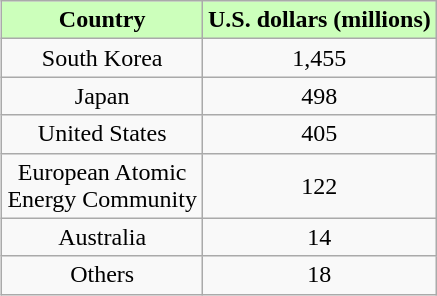<table class="wikitable floatright"  style="text-align:center; margin-left:10px" align="right" border="1">
<tr>
<th style="background-color:#cfb">Country</th>
<th style="background-color:#cfb">U.S. dollars (millions)</th>
</tr>
<tr>
<td>South Korea</td>
<td>1,455</td>
</tr>
<tr>
<td>Japan</td>
<td>498</td>
</tr>
<tr>
<td>United States</td>
<td>405</td>
</tr>
<tr>
<td>European Atomic<br>Energy Community</td>
<td>122</td>
</tr>
<tr>
<td>Australia</td>
<td>14</td>
</tr>
<tr>
<td>Others</td>
<td>18</td>
</tr>
</table>
